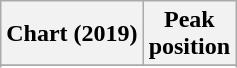<table class="wikitable sortable plainrowheaders" style="text-align:center">
<tr>
<th scope="col">Chart (2019)</th>
<th scope="col">Peak<br> position</th>
</tr>
<tr>
</tr>
<tr>
</tr>
<tr>
</tr>
<tr>
</tr>
</table>
